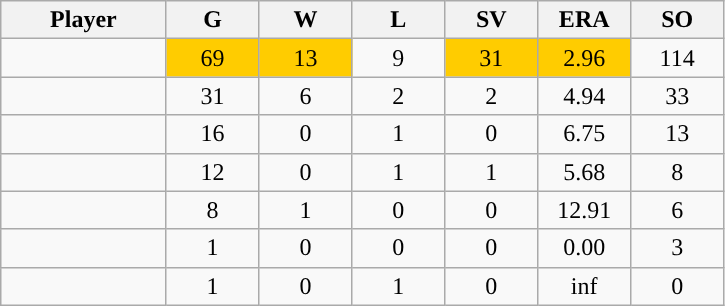<table class="wikitable sortable">
<tr>
<th bgcolor="#DDDDFF" width="16%">Player</th>
<th bgcolor="#DDDDFF" width="9%">G</th>
<th bgcolor="#DDDDFF" width="9%">W</th>
<th bgcolor="#DDDDFF" width="9%">L</th>
<th bgcolor="#DDDDFF" width="9%">SV</th>
<th bgcolor="#DDDDFF" width="9%">ERA</th>
<th bgcolor="#DDDDFF" width="9%">SO</th>
</tr>
<tr align="center">
<td></td>
<td style="background:#fc0;">69</td>
<td style="background:#fc0;">13</td>
<td>9</td>
<td style="background:#fc0;">31</td>
<td style="background:#fc0;">2.96</td>
<td>114</td>
</tr>
<tr align="center">
<td></td>
<td>31</td>
<td>6</td>
<td>2</td>
<td>2</td>
<td>4.94</td>
<td>33</td>
</tr>
<tr align="center">
<td></td>
<td>16</td>
<td>0</td>
<td>1</td>
<td>0</td>
<td>6.75</td>
<td>13</td>
</tr>
<tr align="center">
<td></td>
<td>12</td>
<td>0</td>
<td>1</td>
<td>1</td>
<td>5.68</td>
<td>8</td>
</tr>
<tr align="center">
<td></td>
<td>8</td>
<td>1</td>
<td>0</td>
<td>0</td>
<td>12.91</td>
<td>6</td>
</tr>
<tr align="center">
<td></td>
<td>1</td>
<td>0</td>
<td>0</td>
<td>0</td>
<td>0.00</td>
<td>3</td>
</tr>
<tr align="center">
<td></td>
<td>1</td>
<td>0</td>
<td>1</td>
<td>0</td>
<td>inf</td>
<td>0</td>
</tr>
</table>
